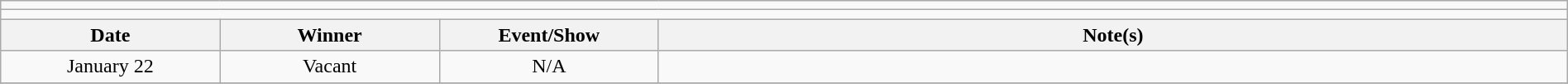<table class="wikitable" style="text-align:center; width:100%;">
<tr>
<td colspan="5"></td>
</tr>
<tr>
<td colspan="5"><strong></strong></td>
</tr>
<tr>
<th width="14%">Date</th>
<th width="14%">Winner</th>
<th width="14%">Event/Show</th>
<th width="58%">Note(s)</th>
</tr>
<tr>
<td>January 22</td>
<td>Vacant</td>
<td>N/A</td>
<td align=left></td>
</tr>
<tr>
</tr>
</table>
